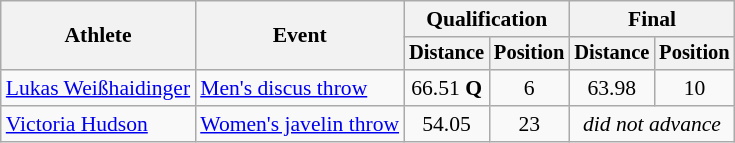<table class=wikitable style=font-size:90%>
<tr>
<th rowspan=2>Athlete</th>
<th rowspan=2>Event</th>
<th colspan=2>Qualification</th>
<th colspan=2>Final</th>
</tr>
<tr style=font-size:95%>
<th>Distance</th>
<th>Position</th>
<th>Distance</th>
<th>Position</th>
</tr>
<tr align=center>
<td align=left><a href='#'>Lukas Weißhaidinger</a></td>
<td align=left><a href='#'>Men's discus throw</a></td>
<td>66.51 <strong>Q</strong></td>
<td>6</td>
<td>63.98</td>
<td>10</td>
</tr>
<tr align=center>
<td align=left><a href='#'>Victoria Hudson</a></td>
<td align=left><a href='#'>Women's javelin throw</a></td>
<td>54.05</td>
<td>23</td>
<td colspan="2"><em>did not advance</em></td>
</tr>
</table>
